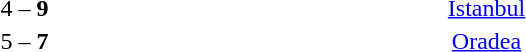<table style="text-align:center">
<tr>
<th width=200></th>
<th width=100></th>
<th width=200></th>
<th width=100></th>
</tr>
<tr>
<td align=right></td>
<td>4 – <strong>9</strong></td>
<td align=left><strong></strong></td>
<td><a href='#'>Istanbul</a></td>
</tr>
<tr>
<td align=right></td>
<td>5 – <strong>7</strong></td>
<td align=left><strong></strong></td>
<td><a href='#'>Oradea</a></td>
</tr>
</table>
